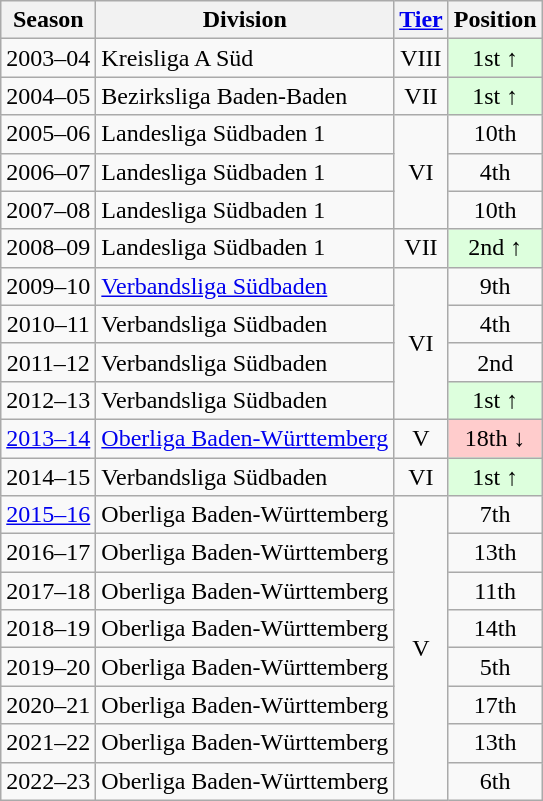<table class="wikitable">
<tr>
<th>Season</th>
<th>Division</th>
<th><a href='#'>Tier</a></th>
<th>Position</th>
</tr>
<tr align="center">
<td>2003–04</td>
<td align="left">Kreisliga A Süd</td>
<td>VIII</td>
<td style="background:#ddffdd">1st ↑</td>
</tr>
<tr align="center">
<td>2004–05</td>
<td align="left">Bezirksliga Baden-Baden</td>
<td>VII</td>
<td style="background:#ddffdd">1st ↑</td>
</tr>
<tr align="center">
<td>2005–06</td>
<td align="left">Landesliga Südbaden 1</td>
<td rowspan=3>VI</td>
<td>10th</td>
</tr>
<tr align="center">
<td>2006–07</td>
<td align="left">Landesliga Südbaden 1</td>
<td>4th</td>
</tr>
<tr align="center">
<td>2007–08</td>
<td align="left">Landesliga Südbaden 1</td>
<td>10th</td>
</tr>
<tr align="center">
<td>2008–09</td>
<td align="left">Landesliga Südbaden 1</td>
<td>VII</td>
<td style="background:#ddffdd">2nd ↑</td>
</tr>
<tr align="center">
<td>2009–10</td>
<td align="left"><a href='#'>Verbandsliga Südbaden</a></td>
<td rowspan=4>VI</td>
<td>9th</td>
</tr>
<tr align="center">
<td>2010–11</td>
<td align="left">Verbandsliga Südbaden</td>
<td>4th</td>
</tr>
<tr align="center">
<td>2011–12</td>
<td align="left">Verbandsliga Südbaden</td>
<td>2nd</td>
</tr>
<tr align="center">
<td>2012–13</td>
<td align="left">Verbandsliga Südbaden</td>
<td style="background:#ddffdd">1st ↑</td>
</tr>
<tr align="center">
<td><a href='#'>2013–14</a></td>
<td align="left"><a href='#'>Oberliga Baden-Württemberg</a></td>
<td>V</td>
<td style="background:#ffcccc">18th ↓</td>
</tr>
<tr align="center">
<td>2014–15</td>
<td align="left">Verbandsliga Südbaden</td>
<td>VI</td>
<td style="background:#ddffdd">1st ↑</td>
</tr>
<tr align="center">
<td><a href='#'>2015–16</a></td>
<td align="left">Oberliga Baden-Württemberg</td>
<td rowspan=8>V</td>
<td>7th</td>
</tr>
<tr align="center">
<td>2016–17</td>
<td align="left">Oberliga Baden-Württemberg</td>
<td>13th</td>
</tr>
<tr align="center">
<td>2017–18</td>
<td align="left">Oberliga Baden-Württemberg</td>
<td>11th</td>
</tr>
<tr align="center">
<td>2018–19</td>
<td align="left">Oberliga Baden-Württemberg</td>
<td>14th</td>
</tr>
<tr align="center">
<td>2019–20</td>
<td align="left">Oberliga Baden-Württemberg</td>
<td>5th</td>
</tr>
<tr align="center">
<td>2020–21</td>
<td align="left">Oberliga Baden-Württemberg</td>
<td>17th</td>
</tr>
<tr align="center">
<td>2021–22</td>
<td align="left">Oberliga Baden-Württemberg</td>
<td>13th</td>
</tr>
<tr align="center">
<td>2022–23</td>
<td align="left">Oberliga Baden-Württemberg</td>
<td>6th</td>
</tr>
</table>
